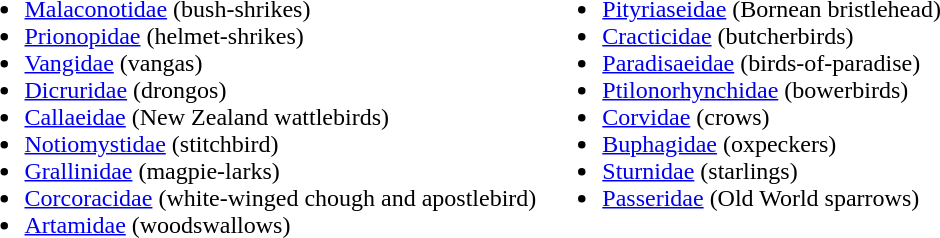<table>
<tr valign="top">
<td><br><ul><li><a href='#'>Malaconotidae</a> (bush-shrikes)</li><li><a href='#'>Prionopidae</a> (helmet-shrikes)</li><li><a href='#'>Vangidae</a> (vangas)</li><li><a href='#'>Dicruridae</a> (drongos)</li><li><a href='#'>Callaeidae</a> (New Zealand wattlebirds)</li><li><a href='#'>Notiomystidae</a> (stitchbird)</li><li><a href='#'>Grallinidae</a> (magpie-larks)</li><li><a href='#'>Corcoracidae</a> (white-winged chough and apostlebird)</li><li><a href='#'>Artamidae</a> (woodswallows)</li></ul></td>
<td><br><ul><li><a href='#'>Pityriaseidae</a> (Bornean bristlehead)</li><li><a href='#'>Cracticidae</a> (butcherbirds)</li><li><a href='#'>Paradisaeidae</a> (birds-of-paradise)</li><li><a href='#'>Ptilonorhynchidae</a> (bowerbirds)</li><li><a href='#'>Corvidae</a> (crows)</li><li><a href='#'>Buphagidae</a> (oxpeckers)</li><li><a href='#'>Sturnidae</a> (starlings)</li><li><a href='#'>Passeridae</a> (Old World sparrows)</li></ul></td>
</tr>
</table>
